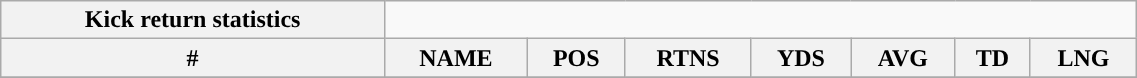<table style="width:60%; text-align:center;" class="wikitable collapsible collapsed">
<tr>
<th style="text-align:center; ">Kick return statistics</th>
</tr>
<tr>
<th>#</th>
<th>NAME</th>
<th>POS</th>
<th>RTNS</th>
<th>YDS</th>
<th>AVG</th>
<th>TD</th>
<th>LNG</th>
</tr>
<tr>
</tr>
</table>
